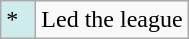<table class="wikitable">
<tr>
<td style="background:#CFECEC; width:1em">*</td>
<td>Led the league</td>
</tr>
</table>
